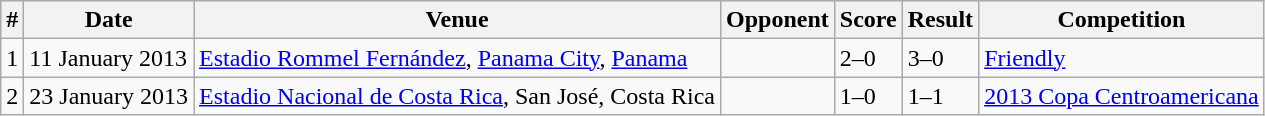<table class="wikitable">
<tr>
<th>#</th>
<th>Date</th>
<th>Venue</th>
<th>Opponent</th>
<th>Score</th>
<th>Result</th>
<th>Competition</th>
</tr>
<tr>
<td>1</td>
<td>11 January 2013</td>
<td><a href='#'>Estadio Rommel Fernández</a>, <a href='#'>Panama City</a>, <a href='#'>Panama</a></td>
<td></td>
<td>2–0</td>
<td>3–0</td>
<td><a href='#'>Friendly</a></td>
</tr>
<tr>
<td>2</td>
<td>23 January 2013</td>
<td><a href='#'>Estadio Nacional de Costa Rica</a>, San José, Costa Rica</td>
<td></td>
<td>1–0</td>
<td>1–1</td>
<td><a href='#'>2013 Copa Centroamericana</a></td>
</tr>
</table>
